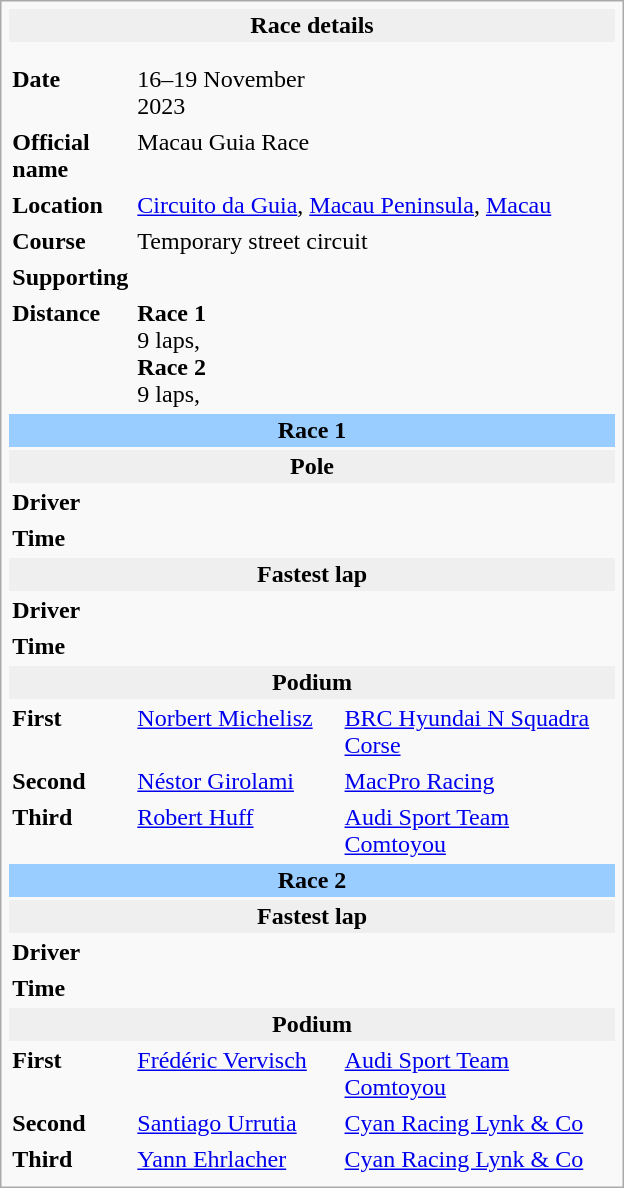<table class="infobox" align="right" cellpadding="2" style="float:right; width: 26em; ">
<tr>
<th colspan="3" bgcolor="#efefef">Race details</th>
</tr>
<tr>
<td colspan="3" style="text-align:center;"></td>
</tr>
<tr>
<td colspan="3" style="text-align:center;"></td>
</tr>
<tr>
<td style="width: 20%;"><strong>Date</strong></td>
<td>16–19 November 2023</td>
</tr>
<tr>
<td><strong>Official name</strong></td>
<td colspan=2>Macau Guia Race</td>
</tr>
<tr>
<td><strong>Location</strong></td>
<td colspan=2><a href='#'>Circuito da Guia</a>, <a href='#'>Macau Peninsula</a>, <a href='#'>Macau</a></td>
</tr>
<tr>
<td><strong>Course</strong></td>
<td colspan=2>Temporary street circuit<br></td>
</tr>
<tr>
<td><strong>Supporting</strong></td>
<td colspan=2></td>
</tr>
<tr>
<td><strong>Distance</strong></td>
<td colspan=2><strong>Race 1</strong><br>9 laps, <br><strong>Race 2 </strong><br>9 laps, </td>
</tr>
<tr>
<td colspan=3 style="text-align:center; background-color:#99ccff"><strong>Race 1</strong></td>
</tr>
<tr>
<th colspan=3 bgcolor="#efefef">Pole</th>
</tr>
<tr>
<td><strong>Driver</strong></td>
<td></td>
<td></td>
</tr>
<tr>
<td><strong>Time</strong></td>
<td colspan=2></td>
</tr>
<tr>
<th colspan=3 bgcolor="#efefef">Fastest lap</th>
</tr>
<tr>
<td><strong>Driver</strong></td>
<td></td>
<td></td>
</tr>
<tr>
<td><strong>Time</strong></td>
<td colspan=2></td>
</tr>
<tr>
<th colspan=3 bgcolor="#efefef">Podium</th>
</tr>
<tr>
<td><strong>First</strong></td>
<td> <a href='#'>Norbert Michelisz</a></td>
<td> <a href='#'>BRC Hyundai N Squadra Corse</a></td>
</tr>
<tr>
<td><strong>Second</strong></td>
<td> <a href='#'>Néstor Girolami</a></td>
<td> <a href='#'>MacPro Racing</a></td>
</tr>
<tr>
<td><strong>Third</strong></td>
<td> <a href='#'>Robert Huff</a></td>
<td> <a href='#'>Audi Sport Team Comtoyou</a></td>
</tr>
<tr>
<td colspan=3 style="text-align:center; background-color:#99ccff"><strong>Race 2</strong></td>
</tr>
<tr>
<th colspan=3 bgcolor="#efefef">Fastest lap</th>
</tr>
<tr>
<td><strong>Driver</strong></td>
<td></td>
<td></td>
</tr>
<tr>
<td><strong>Time</strong></td>
<td colspan=2></td>
</tr>
<tr>
<th colspan=3 bgcolor="#efefef">Podium</th>
</tr>
<tr>
<td><strong>First</strong></td>
<td> <a href='#'>Frédéric Vervisch</a></td>
<td> <a href='#'>Audi Sport Team Comtoyou</a></td>
</tr>
<tr>
<td><strong>Second</strong></td>
<td> <a href='#'>Santiago Urrutia</a></td>
<td> <a href='#'>Cyan Racing Lynk & Co</a></td>
</tr>
<tr>
<td><strong>Third</strong></td>
<td> <a href='#'>Yann Ehrlacher</a></td>
<td> <a href='#'>Cyan Racing Lynk & Co</a></td>
</tr>
<tr>
</tr>
</table>
